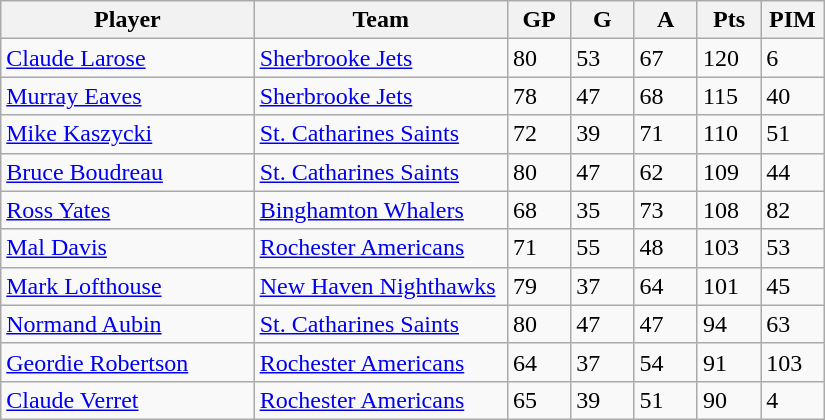<table class="wikitable">
<tr>
<th bgcolor="#DDDDFF" width="30%">Player</th>
<th bgcolor="#DDDDFF" width="30%">Team</th>
<th bgcolor="#DDDDFF" width="7.5%">GP</th>
<th bgcolor="#DDDDFF" width="7.5%">G</th>
<th bgcolor="#DDDDFF" width="7.5%">A</th>
<th bgcolor="#DDDDFF" width="7.5%">Pts</th>
<th bgcolor="#DDDDFF" width="7.5%">PIM</th>
</tr>
<tr>
<td><a href='#'>Claude Larose</a></td>
<td><a href='#'>Sherbrooke Jets</a></td>
<td>80</td>
<td>53</td>
<td>67</td>
<td>120</td>
<td>6</td>
</tr>
<tr>
<td><a href='#'>Murray Eaves</a></td>
<td><a href='#'>Sherbrooke Jets</a></td>
<td>78</td>
<td>47</td>
<td>68</td>
<td>115</td>
<td>40</td>
</tr>
<tr>
<td><a href='#'>Mike Kaszycki</a></td>
<td><a href='#'>St. Catharines Saints</a></td>
<td>72</td>
<td>39</td>
<td>71</td>
<td>110</td>
<td>51</td>
</tr>
<tr>
<td><a href='#'>Bruce Boudreau</a></td>
<td><a href='#'>St. Catharines Saints</a></td>
<td>80</td>
<td>47</td>
<td>62</td>
<td>109</td>
<td>44</td>
</tr>
<tr>
<td><a href='#'>Ross Yates</a></td>
<td><a href='#'>Binghamton Whalers</a></td>
<td>68</td>
<td>35</td>
<td>73</td>
<td>108</td>
<td>82</td>
</tr>
<tr>
<td><a href='#'>Mal Davis</a></td>
<td><a href='#'>Rochester Americans</a></td>
<td>71</td>
<td>55</td>
<td>48</td>
<td>103</td>
<td>53</td>
</tr>
<tr>
<td><a href='#'>Mark Lofthouse</a></td>
<td><a href='#'>New Haven Nighthawks</a></td>
<td>79</td>
<td>37</td>
<td>64</td>
<td>101</td>
<td>45</td>
</tr>
<tr>
<td><a href='#'>Normand Aubin</a></td>
<td><a href='#'>St. Catharines Saints</a></td>
<td>80</td>
<td>47</td>
<td>47</td>
<td>94</td>
<td>63</td>
</tr>
<tr>
<td><a href='#'>Geordie Robertson</a></td>
<td><a href='#'>Rochester Americans</a></td>
<td>64</td>
<td>37</td>
<td>54</td>
<td>91</td>
<td>103</td>
</tr>
<tr>
<td><a href='#'>Claude Verret</a></td>
<td><a href='#'>Rochester Americans</a></td>
<td>65</td>
<td>39</td>
<td>51</td>
<td>90</td>
<td>4</td>
</tr>
</table>
